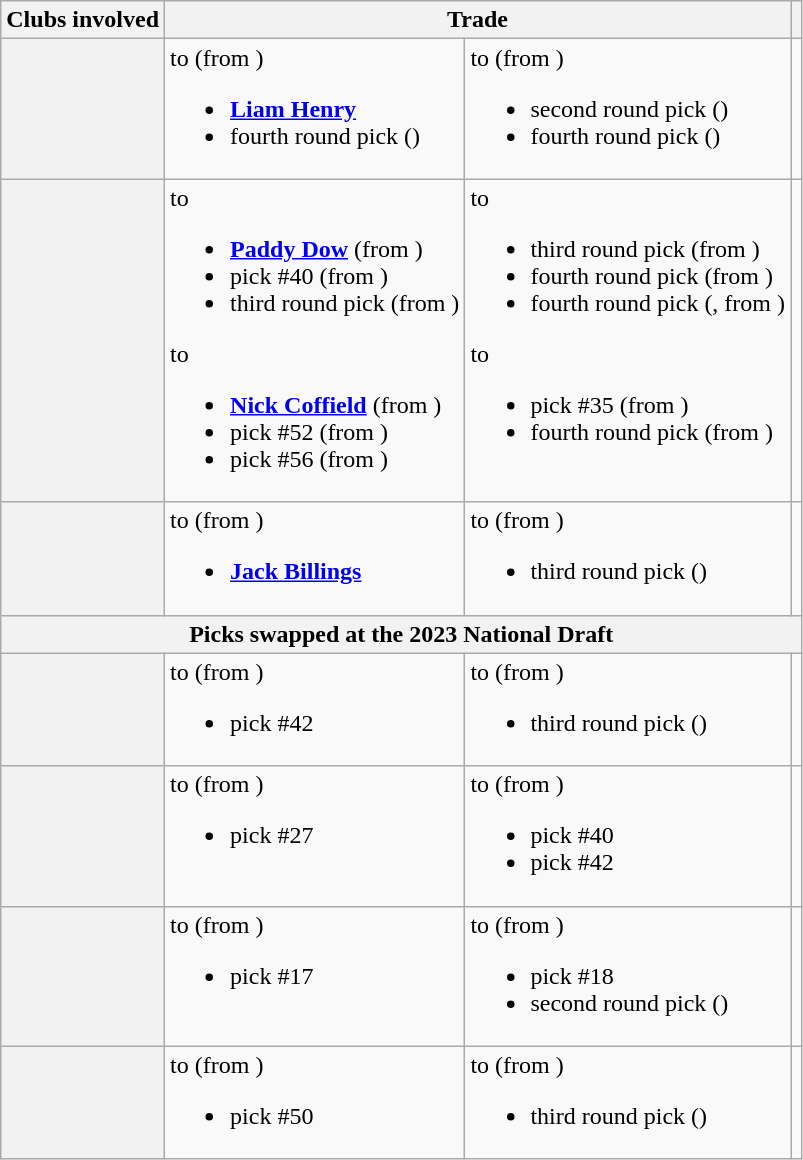<table class="wikitable plainrowheaders">
<tr>
<th>Clubs involved</th>
<th colspan="2">Trade</th>
<th></th>
</tr>
<tr>
<th scope="row"><br></th>
<td valign=top>to  (from )<br><ul><li><strong><a href='#'>Liam Henry</a></strong></li><li> fourth round pick ()</li></ul></td>
<td valign=top>to  (from )<br><ul><li> second round pick ()</li><li> fourth round pick ()</li></ul></td>
<td></td>
</tr>
<tr>
<th scope="row"><br><br><br></th>
<td valign=top>to <br><ul><li><strong><a href='#'>Paddy Dow</a></strong> (from )</li><li>pick #40 (from )</li><li> third round pick (from )</li></ul>to <ul><li><strong><a href='#'>Nick Coffield</a></strong> (from )</li><li>pick #52 (from )</li><li>pick #56 (from )</li></ul></td>
<td valign=top>to <br><ul><li> third round pick (from )</li><li> fourth round pick (from )</li><li> fourth round pick (, from )</li></ul>to <ul><li>pick #35 (from )</li><li> fourth round pick (from )</li></ul></td>
<td align=center></td>
</tr>
<tr>
<th scope="row"><br></th>
<td valign=top>to  (from )<br><ul><li><strong><a href='#'>Jack Billings</a></strong></li></ul></td>
<td valign=top>to  (from )<br><ul><li> third round pick ()</li></ul></td>
<td align=center></td>
</tr>
<tr>
<th colspan="4">Picks swapped at the 2023 National Draft</th>
</tr>
<tr>
<th scope="row"><br></th>
<td valign=top>to  (from )<br><ul><li>pick #42</li></ul></td>
<td valign=top>to  (from )<br><ul><li> third round pick ()</li></ul></td>
<td align=center></td>
</tr>
<tr>
<th scope="row"><br></th>
<td valign=top>to  (from )<br><ul><li>pick #27</li></ul></td>
<td valign=top>to  (from )<br><ul><li>pick #40</li><li>pick #42</li></ul></td>
<td align=center></td>
</tr>
<tr>
<th scope="row"><br></th>
<td valign=top>to  (from )<br><ul><li>pick #17</li></ul></td>
<td valign=top>to  (from )<br><ul><li>pick #18</li><li> second round pick ()</li></ul></td>
<td align=center></td>
</tr>
<tr>
<th scope="row"><br></th>
<td valign=top>to  (from )<br><ul><li>pick #50</li></ul></td>
<td valign=top>to  (from )<br><ul><li> third round pick ()</li></ul></td>
<td align=center></td>
</tr>
</table>
